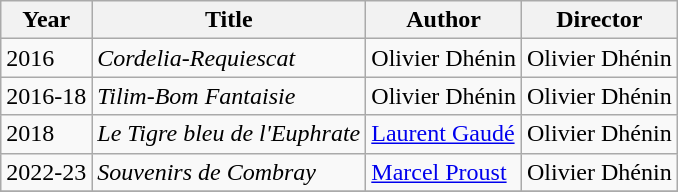<table class="wikitable sortable">
<tr>
<th>Year</th>
<th>Title</th>
<th>Author</th>
<th>Director</th>
</tr>
<tr>
<td>2016</td>
<td><em>Cordelia-Requiescat</em></td>
<td>Olivier Dhénin</td>
<td>Olivier Dhénin</td>
</tr>
<tr>
<td>2016-18</td>
<td><em>Tilim-Bom Fantaisie</em></td>
<td>Olivier Dhénin</td>
<td>Olivier Dhénin</td>
</tr>
<tr>
<td>2018</td>
<td><em>Le Tigre bleu de l'Euphrate</em></td>
<td><a href='#'>Laurent Gaudé</a></td>
<td>Olivier Dhénin</td>
</tr>
<tr>
<td>2022-23</td>
<td><em>Souvenirs de Combray</em></td>
<td><a href='#'>Marcel Proust</a></td>
<td>Olivier Dhénin</td>
</tr>
<tr>
</tr>
</table>
